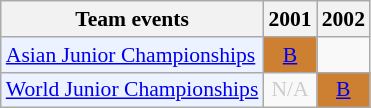<table class="wikitable" style="font-size: 90%; text-align:center">
<tr>
<th>Team events</th>
<th>2001</th>
<th>2002</th>
</tr>
<tr>
<td bgcolor="#ECF2FF"; align="left"><a href='#'>Asian Junior Championships</a></td>
<td bgcolor=CD7F32><a href='#'>B</a></td>
<td><a href='#'></a></td>
</tr>
<tr>
<td bgcolor="#ECF2FF"; align="left"><a href='#'>World Junior Championships</a></td>
<td style=color:#ccc>N/A</td>
<td bgcolor=CD7F32><a href='#'>B</a></td>
</tr>
</table>
